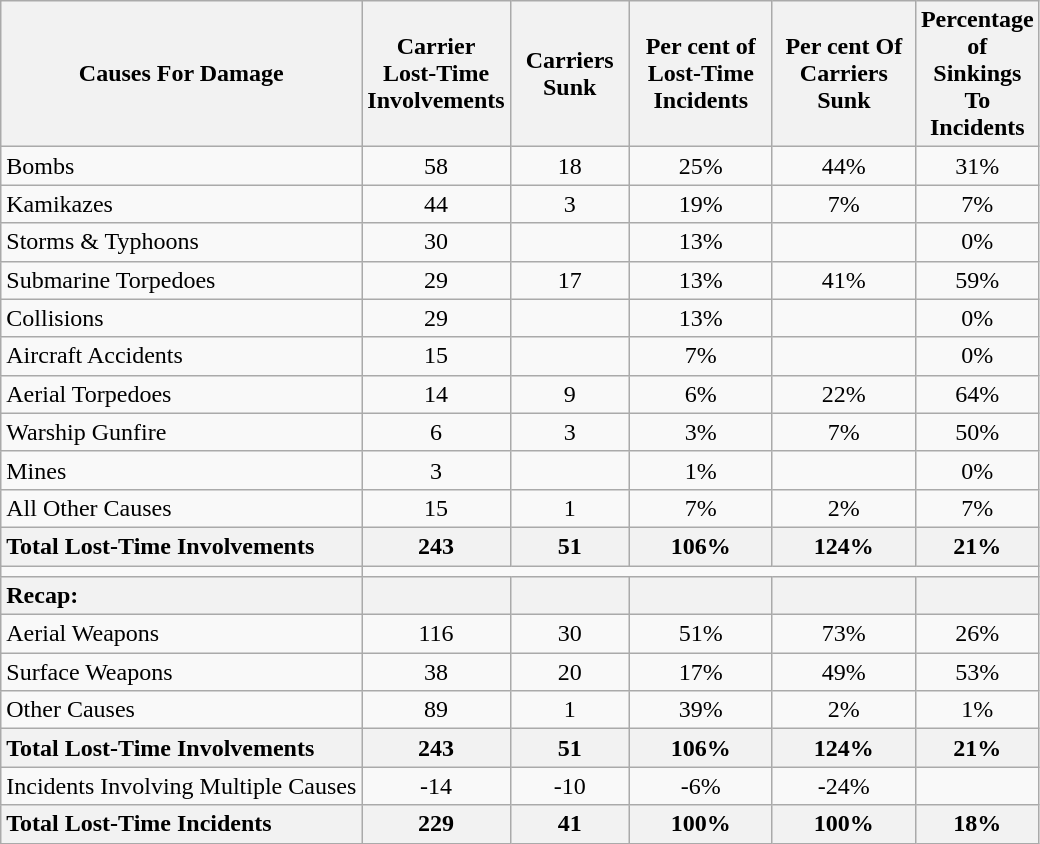<table class="wikitable" style="text-align: center;">
<tr>
<th scope="col">Causes For Damage</th>
<th scope="col" style="width: 4.5em;">Carrier Lost-Time Involvements</th>
<th scope="col" style="width: 4.5em;">Carriers Sunk</th>
<th scope="col" style="width: 5.5em;">Per cent of Lost-Time Incidents</th>
<th scope="col" style="width: 5.5em;">Per cent Of Carriers Sunk</th>
<th scope="col" style="width: 4.5em;">Percentage of Sinkings To Incidents</th>
</tr>
<tr>
<td style="text-align: left;">Bombs</td>
<td>58</td>
<td>18</td>
<td>25%</td>
<td>44%</td>
<td>31%</td>
</tr>
<tr>
<td style="text-align: left;">Kamikazes</td>
<td>44</td>
<td>3</td>
<td>19%</td>
<td>7%</td>
<td>7%</td>
</tr>
<tr>
<td style="text-align: left;">Storms & Typhoons</td>
<td>30</td>
<td></td>
<td>13%</td>
<td></td>
<td>0%</td>
</tr>
<tr>
<td style="text-align: left;">Submarine Torpedoes</td>
<td>29</td>
<td>17</td>
<td>13%</td>
<td>41%</td>
<td>59%</td>
</tr>
<tr>
<td style="text-align: left;">Collisions</td>
<td>29</td>
<td></td>
<td>13%</td>
<td></td>
<td>0%</td>
</tr>
<tr>
<td style="text-align: left;">Aircraft Accidents</td>
<td>15</td>
<td></td>
<td>7%</td>
<td></td>
<td>0%</td>
</tr>
<tr>
<td style="text-align: left;">Aerial Torpedoes</td>
<td>14</td>
<td>9</td>
<td>6%</td>
<td>22%</td>
<td>64%</td>
</tr>
<tr>
<td style="text-align: left;">Warship Gunfire</td>
<td>6</td>
<td>3</td>
<td>3%</td>
<td>7%</td>
<td>50%</td>
</tr>
<tr>
<td style="text-align: left;">Mines</td>
<td>3</td>
<td></td>
<td>1%</td>
<td></td>
<td>0%</td>
</tr>
<tr>
<td style="text-align: left;">All Other Causes</td>
<td>15</td>
<td>1</td>
<td>7%</td>
<td>2%</td>
<td>7%</td>
</tr>
<tr>
<th scope="row" style="text-align: left;">Total Lost-Time Involvements</th>
<th>243</th>
<th>51</th>
<th>106%</th>
<th>124%</th>
<th>21%</th>
</tr>
<tr>
<td></td>
</tr>
<tr>
<th scope="row" style="text-align: left;">Recap:</th>
<th></th>
<th></th>
<th></th>
<th></th>
<th></th>
</tr>
<tr>
<td style="text-align: left;">Aerial Weapons</td>
<td>116</td>
<td>30</td>
<td>51%</td>
<td>73%</td>
<td>26%</td>
</tr>
<tr>
<td style="text-align: left;">Surface Weapons</td>
<td>38</td>
<td>20</td>
<td>17%</td>
<td>49%</td>
<td>53%</td>
</tr>
<tr>
<td style="text-align: left;">Other Causes</td>
<td>89</td>
<td>1</td>
<td>39%</td>
<td>2%</td>
<td>1%</td>
</tr>
<tr>
<th scope="row" style="text-align: left;">Total Lost-Time Involvements</th>
<th>243</th>
<th>51</th>
<th>106%</th>
<th>124%</th>
<th>21%</th>
</tr>
<tr>
<td style="text-align: left;">Incidents Involving Multiple Causes</td>
<td>-14</td>
<td>-10</td>
<td>-6%</td>
<td>-24%</td>
<td></td>
</tr>
<tr>
<th scope="row" style="text-align: left;">Total Lost-Time Incidents</th>
<th>229</th>
<th>41</th>
<th>100%</th>
<th>100%</th>
<th>18%</th>
</tr>
</table>
